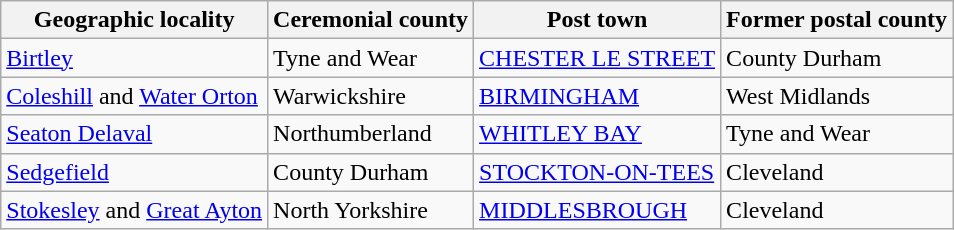<table class="wikitable">
<tr>
<th>Geographic locality</th>
<th>Ceremonial county</th>
<th>Post town</th>
<th>Former postal county</th>
</tr>
<tr>
<td><a href='#'>Birtley</a></td>
<td>Tyne and Wear</td>
<td><a href='#'>CHESTER LE STREET</a></td>
<td>County Durham</td>
</tr>
<tr>
<td><a href='#'>Coleshill</a> and <a href='#'>Water Orton</a></td>
<td>Warwickshire</td>
<td><a href='#'>BIRMINGHAM</a></td>
<td>West Midlands</td>
</tr>
<tr>
<td><a href='#'>Seaton Delaval</a></td>
<td>Northumberland</td>
<td><a href='#'>WHITLEY BAY</a></td>
<td>Tyne and Wear</td>
</tr>
<tr>
<td><a href='#'>Sedgefield</a></td>
<td>County Durham</td>
<td><a href='#'>STOCKTON-ON-TEES</a></td>
<td>Cleveland</td>
</tr>
<tr>
<td><a href='#'>Stokesley</a> and <a href='#'>Great Ayton</a></td>
<td>North Yorkshire</td>
<td><a href='#'>MIDDLESBROUGH</a></td>
<td>Cleveland</td>
</tr>
</table>
